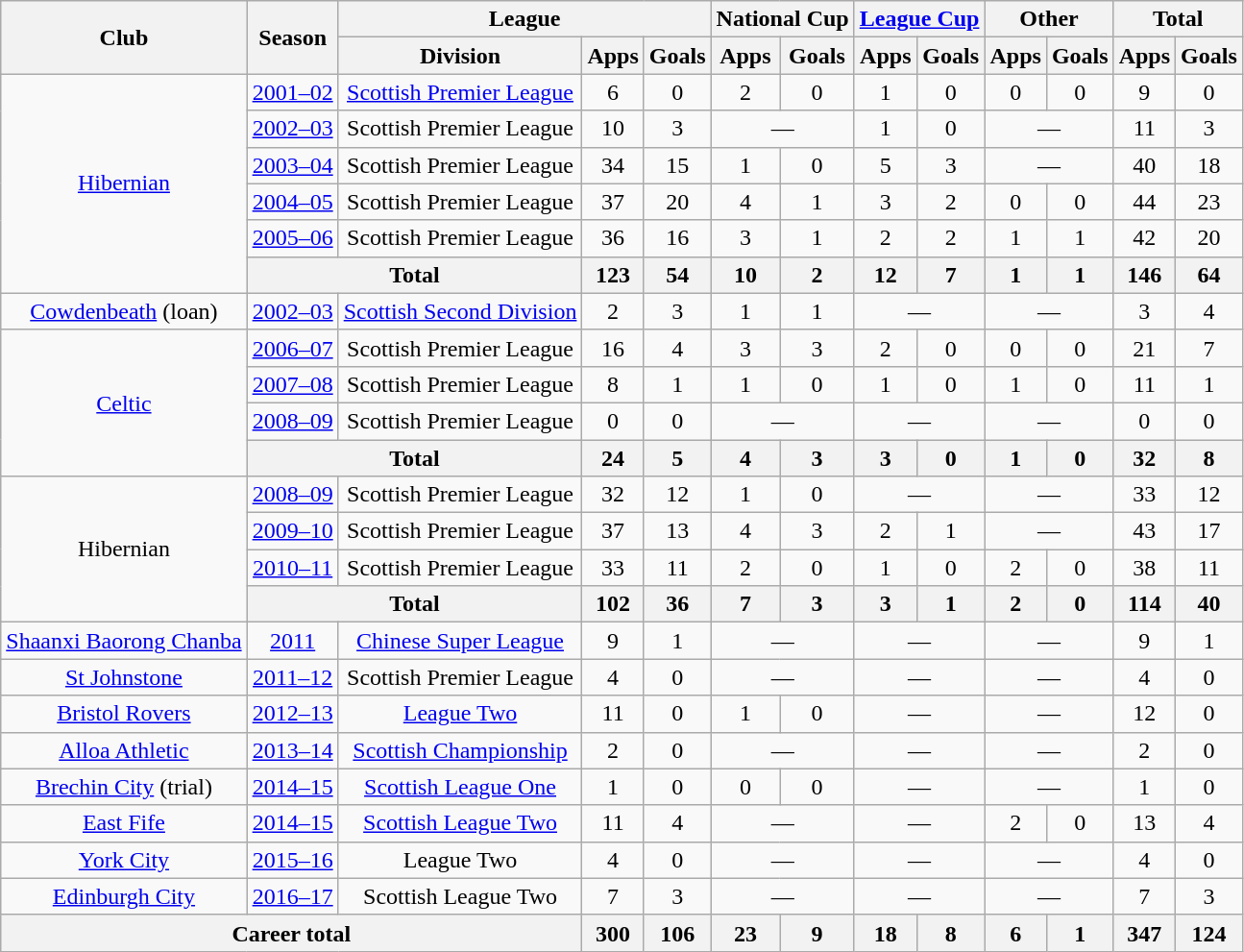<table class=wikitable style="text-align: center">
<tr>
<th rowspan=2>Club</th>
<th rowspan=2>Season</th>
<th colspan=3>League</th>
<th colspan=2>National Cup</th>
<th colspan=2><a href='#'>League Cup</a></th>
<th colspan=2>Other</th>
<th colspan=2>Total</th>
</tr>
<tr>
<th>Division</th>
<th>Apps</th>
<th>Goals</th>
<th>Apps</th>
<th>Goals</th>
<th>Apps</th>
<th>Goals</th>
<th>Apps</th>
<th>Goals</th>
<th>Apps</th>
<th>Goals</th>
</tr>
<tr>
<td rowspan=6><a href='#'>Hibernian</a></td>
<td><a href='#'>2001–02</a></td>
<td><a href='#'>Scottish Premier League</a></td>
<td>6</td>
<td>0</td>
<td>2</td>
<td>0</td>
<td>1</td>
<td>0</td>
<td>0</td>
<td>0</td>
<td>9</td>
<td>0</td>
</tr>
<tr>
<td><a href='#'>2002–03</a></td>
<td>Scottish Premier League</td>
<td>10</td>
<td>3</td>
<td colspan=2>—</td>
<td>1</td>
<td>0</td>
<td colspan=2>—</td>
<td>11</td>
<td>3</td>
</tr>
<tr>
<td><a href='#'>2003–04</a></td>
<td>Scottish Premier League</td>
<td>34</td>
<td>15</td>
<td>1</td>
<td>0</td>
<td>5</td>
<td>3</td>
<td colspan=2>—</td>
<td>40</td>
<td>18</td>
</tr>
<tr>
<td><a href='#'>2004–05</a></td>
<td>Scottish Premier League</td>
<td>37</td>
<td>20</td>
<td>4</td>
<td>1</td>
<td>3</td>
<td>2</td>
<td>0</td>
<td>0</td>
<td>44</td>
<td>23</td>
</tr>
<tr>
<td><a href='#'>2005–06</a></td>
<td>Scottish Premier League</td>
<td>36</td>
<td>16</td>
<td>3</td>
<td>1</td>
<td>2</td>
<td>2</td>
<td>1</td>
<td>1</td>
<td>42</td>
<td>20</td>
</tr>
<tr>
<th colspan=2>Total</th>
<th>123</th>
<th>54</th>
<th>10</th>
<th>2</th>
<th>12</th>
<th>7</th>
<th>1</th>
<th>1</th>
<th>146</th>
<th>64</th>
</tr>
<tr>
<td><a href='#'>Cowdenbeath</a> (loan)</td>
<td><a href='#'>2002–03</a></td>
<td><a href='#'>Scottish Second Division</a></td>
<td>2</td>
<td>3</td>
<td>1</td>
<td>1</td>
<td colspan=2>—</td>
<td colspan=2>—</td>
<td>3</td>
<td>4</td>
</tr>
<tr>
<td rowspan=4><a href='#'>Celtic</a></td>
<td><a href='#'>2006–07</a></td>
<td>Scottish Premier League</td>
<td>16</td>
<td>4</td>
<td>3</td>
<td>3</td>
<td>2</td>
<td>0</td>
<td>0</td>
<td>0</td>
<td>21</td>
<td>7</td>
</tr>
<tr>
<td><a href='#'>2007–08</a></td>
<td>Scottish Premier League</td>
<td>8</td>
<td>1</td>
<td>1</td>
<td>0</td>
<td>1</td>
<td>0</td>
<td>1</td>
<td>0</td>
<td>11</td>
<td>1</td>
</tr>
<tr>
<td><a href='#'>2008–09</a></td>
<td>Scottish Premier League</td>
<td>0</td>
<td>0</td>
<td colspan=2>—</td>
<td colspan=2>—</td>
<td colspan=2>—</td>
<td>0</td>
<td>0</td>
</tr>
<tr>
<th colspan=2>Total</th>
<th>24</th>
<th>5</th>
<th>4</th>
<th>3</th>
<th>3</th>
<th>0</th>
<th>1</th>
<th>0</th>
<th>32</th>
<th>8</th>
</tr>
<tr>
<td rowspan=4>Hibernian</td>
<td><a href='#'>2008–09</a></td>
<td>Scottish Premier League</td>
<td>32</td>
<td>12</td>
<td>1</td>
<td>0</td>
<td colspan=2>—</td>
<td colspan=2>—</td>
<td>33</td>
<td>12</td>
</tr>
<tr>
<td><a href='#'>2009–10</a></td>
<td>Scottish Premier League</td>
<td>37</td>
<td>13</td>
<td>4</td>
<td>3</td>
<td>2</td>
<td>1</td>
<td colspan=2>—</td>
<td>43</td>
<td>17</td>
</tr>
<tr>
<td><a href='#'>2010–11</a></td>
<td>Scottish Premier League</td>
<td>33</td>
<td>11</td>
<td>2</td>
<td>0</td>
<td>1</td>
<td>0</td>
<td>2</td>
<td>0</td>
<td>38</td>
<td>11</td>
</tr>
<tr>
<th colspan=2>Total</th>
<th>102</th>
<th>36</th>
<th>7</th>
<th>3</th>
<th>3</th>
<th>1</th>
<th>2</th>
<th>0</th>
<th>114</th>
<th>40</th>
</tr>
<tr>
<td><a href='#'>Shaanxi Baorong Chanba</a></td>
<td><a href='#'>2011</a></td>
<td><a href='#'>Chinese Super League</a></td>
<td>9</td>
<td>1</td>
<td colspan=2>—</td>
<td colspan=2>—</td>
<td colspan=2>—</td>
<td>9</td>
<td>1</td>
</tr>
<tr>
<td><a href='#'>St Johnstone</a></td>
<td><a href='#'>2011–12</a></td>
<td>Scottish Premier League</td>
<td>4</td>
<td>0</td>
<td colspan=2>—</td>
<td colspan=2>—</td>
<td colspan=2>—</td>
<td>4</td>
<td>0</td>
</tr>
<tr>
<td><a href='#'>Bristol Rovers</a></td>
<td><a href='#'>2012–13</a></td>
<td><a href='#'>League Two</a></td>
<td>11</td>
<td>0</td>
<td>1</td>
<td>0</td>
<td colspan=2>—</td>
<td colspan=2>—</td>
<td>12</td>
<td>0</td>
</tr>
<tr>
<td><a href='#'>Alloa Athletic</a></td>
<td><a href='#'>2013–14</a></td>
<td><a href='#'>Scottish Championship</a></td>
<td>2</td>
<td>0</td>
<td colspan=2>—</td>
<td colspan=2>—</td>
<td colspan=2>—</td>
<td>2</td>
<td>0</td>
</tr>
<tr>
<td><a href='#'>Brechin City</a> (trial)</td>
<td><a href='#'>2014–15</a></td>
<td><a href='#'>Scottish League One</a></td>
<td>1</td>
<td>0</td>
<td>0</td>
<td>0</td>
<td colspan=2>—</td>
<td colspan=2>—</td>
<td>1</td>
<td>0</td>
</tr>
<tr>
<td><a href='#'>East Fife</a></td>
<td><a href='#'>2014–15</a></td>
<td><a href='#'>Scottish League Two</a></td>
<td>11</td>
<td>4</td>
<td colspan=2>—</td>
<td colspan=2>—</td>
<td>2</td>
<td>0</td>
<td>13</td>
<td>4</td>
</tr>
<tr>
<td><a href='#'>York City</a></td>
<td><a href='#'>2015–16</a></td>
<td>League Two</td>
<td>4</td>
<td>0</td>
<td colspan=2>—</td>
<td colspan=2>—</td>
<td colspan=2>—</td>
<td>4</td>
<td>0</td>
</tr>
<tr>
<td><a href='#'>Edinburgh City</a></td>
<td><a href='#'>2016–17</a></td>
<td>Scottish League Two</td>
<td>7</td>
<td>3</td>
<td colspan=2>—</td>
<td colspan=2>—</td>
<td colspan=2>—</td>
<td>7</td>
<td>3</td>
</tr>
<tr>
<th colspan=3>Career total</th>
<th>300</th>
<th>106</th>
<th>23</th>
<th>9</th>
<th>18</th>
<th>8</th>
<th>6</th>
<th>1</th>
<th>347</th>
<th>124</th>
</tr>
</table>
